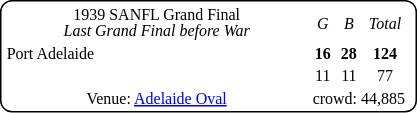<table style="margin-right:4px; margin-top:8px; float:right; border:1px #000 solid; border-radius:8px; background:#fff; font-family:Verdana; font-size:8pt; text-align:center;">
<tr>
<td width=200>1939 SANFL Grand Final<br><em>Last Grand Final before War</em></td>
<td><em>G</em></td>
<td><em>B</em></td>
<td><em>Total</em></td>
</tr>
<tr>
<td style="text-align:left">Port Adelaide</td>
<td><strong>16</strong></td>
<td><strong>28</strong></td>
<td><strong>124</strong></td>
</tr>
<tr>
<td style="text-align:left"></td>
<td>11</td>
<td>11</td>
<td>77</td>
</tr>
<tr>
<td>Venue: <a href='#'>Adelaide Oval</a></td>
<td colspan=3>crowd: 44,885</td>
<td colspan=3></td>
</tr>
</table>
